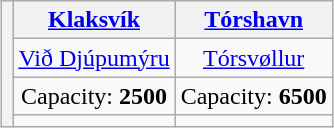<table class="wikitable" style="margin:1em auto; text-align:center">
<tr>
<th rowspan="4"></th>
<th><a href='#'>Klaksvík</a></th>
<th><a href='#'>Tórshavn</a></th>
</tr>
<tr>
<td><a href='#'>Við Djúpumýru</a><br><strong></strong></td>
<td><a href='#'>Tórsvøllur</a></td>
</tr>
<tr>
<td>Capacity: <strong>2500</strong></td>
<td>Capacity: <strong>6500</strong></td>
</tr>
<tr>
<td></td>
<td></td>
</tr>
</table>
